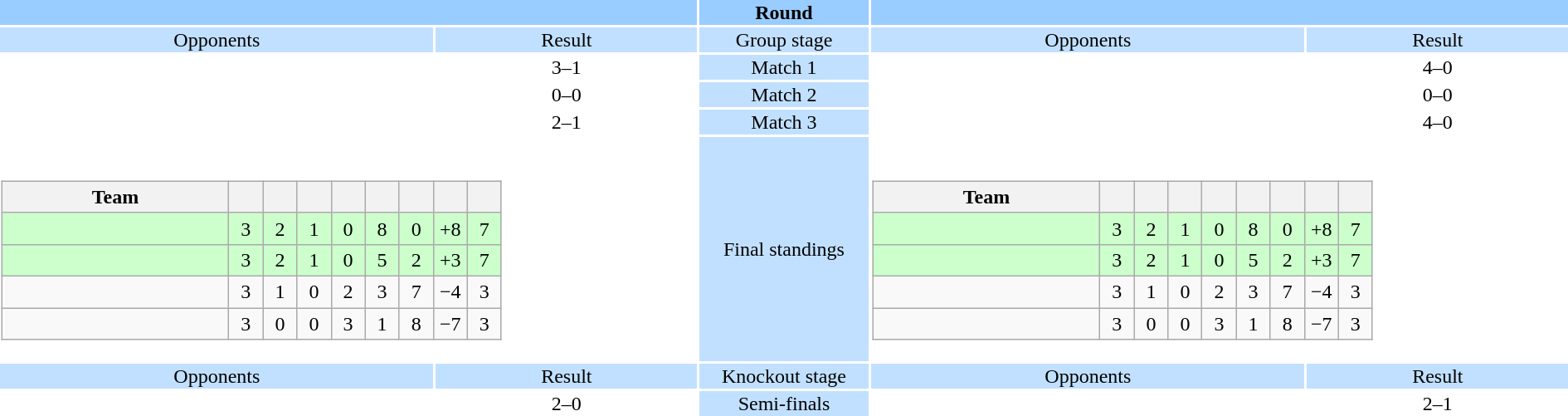<table style="width:100%; text-align:center">
<tr style="vertical-align:top; background:#99CCFF">
<th colspan="2"><strong></strong></th>
<th>Round</th>
<th colspan="2"><strong></strong></th>
</tr>
<tr style="vertical-align:top; background:#C1E0FF">
<td>Opponents</td>
<td>Result</td>
<td>Group stage</td>
<td>Opponents</td>
<td>Result</td>
</tr>
<tr>
<td></td>
<td align=center>3–1</td>
<td style="background:#C1E0FF">Match 1</td>
<td></td>
<td align=center>4–0</td>
</tr>
<tr>
<td></td>
<td align=center>0–0</td>
<td style="background:#C1E0FF">Match 2</td>
<td></td>
<td align=center>0–0</td>
</tr>
<tr>
<td></td>
<td align=center>2–1</td>
<td style="background:#C1E0FF">Match 3</td>
<td></td>
<td align=center>4–0</td>
</tr>
<tr>
<td colspan="2" style="text-align:center"><br><table class="wikitable" style="text-align:center">
<tr>
<th width="175">Team</th>
<th width="20"></th>
<th width="20"></th>
<th width="20"></th>
<th width="20"></th>
<th width="20"></th>
<th width="20"></th>
<th width="20"></th>
<th width="20"></th>
</tr>
<tr style="background:#cfc">
<td align="left"></td>
<td>3</td>
<td>2</td>
<td>1</td>
<td>0</td>
<td>8</td>
<td>0</td>
<td>+8</td>
<td>7</td>
</tr>
<tr style="background:#cfc">
<td align="left"><strong></strong></td>
<td>3</td>
<td>2</td>
<td>1</td>
<td>0</td>
<td>5</td>
<td>2</td>
<td>+3</td>
<td>7</td>
</tr>
<tr>
<td align="left"></td>
<td>3</td>
<td>1</td>
<td>0</td>
<td>2</td>
<td>3</td>
<td>7</td>
<td>−4</td>
<td>3</td>
</tr>
<tr>
<td align="left"></td>
<td>3</td>
<td>0</td>
<td>0</td>
<td>3</td>
<td>1</td>
<td>8</td>
<td>−7</td>
<td>3</td>
</tr>
</table>
</td>
<td style="background:#C1E0FF">Final standings</td>
<td colspan="2" style="text-align:center"><br><table class="wikitable" style="text-align:center">
<tr>
<th width="175">Team</th>
<th width="20"></th>
<th width="20"></th>
<th width="20"></th>
<th width="20"></th>
<th width="20"></th>
<th width="20"></th>
<th width="20"></th>
<th width="20"></th>
</tr>
<tr style="background:#cfc">
<td><strong></strong></td>
<td>3</td>
<td>2</td>
<td>1</td>
<td>0</td>
<td>8</td>
<td>0</td>
<td>+8</td>
<td>7</td>
</tr>
<tr style="background:#cfc">
<td align="left"></td>
<td>3</td>
<td>2</td>
<td>1</td>
<td>0</td>
<td>5</td>
<td>2</td>
<td>+3</td>
<td>7</td>
</tr>
<tr>
<td align="left"></td>
<td>3</td>
<td>1</td>
<td>0</td>
<td>2</td>
<td>3</td>
<td>7</td>
<td>−4</td>
<td>3</td>
</tr>
<tr>
<td align="left"></td>
<td>3</td>
<td>0</td>
<td>0</td>
<td>3</td>
<td>1</td>
<td>8</td>
<td>−7</td>
<td>3</td>
</tr>
</table>
</td>
</tr>
<tr style="vertical-align:top; background:#C1E0FF">
<td>Opponents</td>
<td>Result</td>
<td>Knockout stage</td>
<td>Opponents</td>
<td>Result</td>
</tr>
<tr>
<td></td>
<td align=center>2–0</td>
<td style="background:#C1E0FF">Semi-finals</td>
<td></td>
<td align=center>2–1</td>
</tr>
</table>
